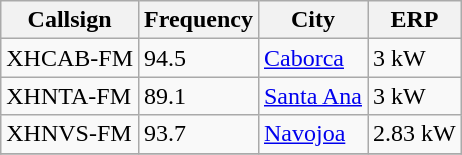<table class="wikitable sortable">
<tr>
<th>Callsign</th>
<th>Frequency</th>
<th>City</th>
<th>ERP</th>
</tr>
<tr>
<td>XHCAB-FM</td>
<td>94.5</td>
<td><a href='#'>Caborca</a></td>
<td>3 kW</td>
</tr>
<tr>
<td>XHNTA-FM</td>
<td>89.1</td>
<td><a href='#'>Santa Ana</a></td>
<td>3 kW</td>
</tr>
<tr>
<td>XHNVS-FM</td>
<td>93.7</td>
<td><a href='#'>Navojoa</a></td>
<td>2.83 kW</td>
</tr>
<tr>
</tr>
</table>
